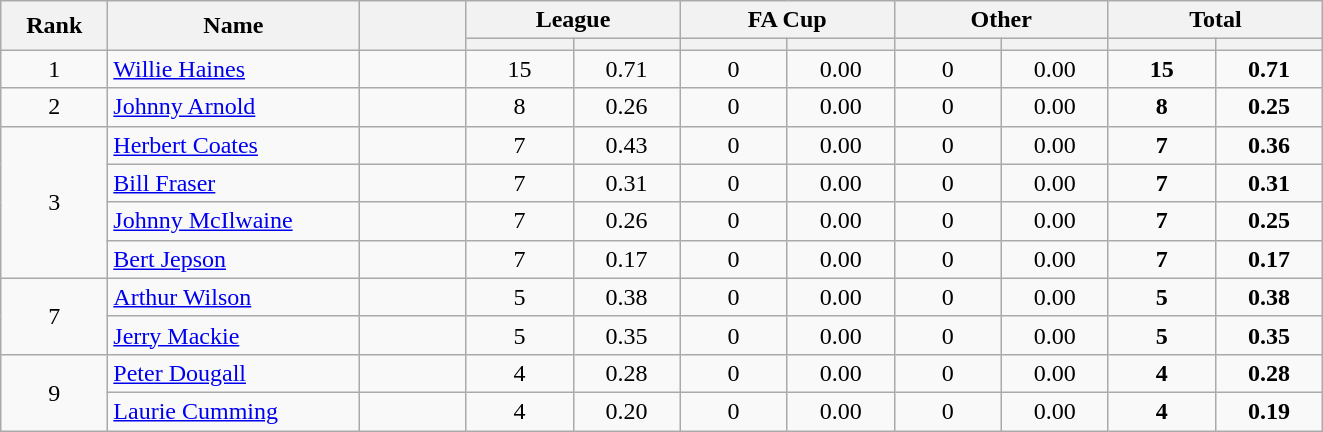<table class="wikitable plainrowheaders" style="text-align:center;">
<tr>
<th scope="col" rowspan="2" style="width:4em;">Rank</th>
<th scope="col" rowspan="2" style="width:10em;">Name</th>
<th scope="col" rowspan="2" style="width:4em;"></th>
<th scope="col" colspan="2">League</th>
<th scope="col" colspan="2">FA Cup</th>
<th scope="col" colspan="2">Other</th>
<th scope="col" colspan="2">Total</th>
</tr>
<tr>
<th scope="col" style="width:4em;"></th>
<th scope="col" style="width:4em;"></th>
<th scope="col" style="width:4em;"></th>
<th scope="col" style="width:4em;"></th>
<th scope="col" style="width:4em;"></th>
<th scope="col" style="width:4em;"></th>
<th scope="col" style="width:4em;"></th>
<th scope="col" style="width:4em;"></th>
</tr>
<tr>
<td>1</td>
<td align="left"><a href='#'>Willie Haines</a></td>
<td></td>
<td>15</td>
<td>0.71</td>
<td>0</td>
<td>0.00</td>
<td>0</td>
<td>0.00</td>
<td><strong>15</strong></td>
<td><strong>0.71</strong></td>
</tr>
<tr>
<td>2</td>
<td align="left"><a href='#'>Johnny Arnold</a></td>
<td></td>
<td>8</td>
<td>0.26</td>
<td>0</td>
<td>0.00</td>
<td>0</td>
<td>0.00</td>
<td><strong>8</strong></td>
<td><strong>0.25</strong></td>
</tr>
<tr>
<td rowspan="4">3</td>
<td align="left"><a href='#'>Herbert Coates</a></td>
<td></td>
<td>7</td>
<td>0.43</td>
<td>0</td>
<td>0.00</td>
<td>0</td>
<td>0.00</td>
<td><strong>7</strong></td>
<td><strong>0.36</strong></td>
</tr>
<tr>
<td align="left"><a href='#'>Bill Fraser</a></td>
<td></td>
<td>7</td>
<td>0.31</td>
<td>0</td>
<td>0.00</td>
<td>0</td>
<td>0.00</td>
<td><strong>7</strong></td>
<td><strong>0.31</strong></td>
</tr>
<tr>
<td align="left"><a href='#'>Johnny McIlwaine</a></td>
<td></td>
<td>7</td>
<td>0.26</td>
<td>0</td>
<td>0.00</td>
<td>0</td>
<td>0.00</td>
<td><strong>7</strong></td>
<td><strong>0.25</strong></td>
</tr>
<tr>
<td align="left"><a href='#'>Bert Jepson</a></td>
<td></td>
<td>7</td>
<td>0.17</td>
<td>0</td>
<td>0.00</td>
<td>0</td>
<td>0.00</td>
<td><strong>7</strong></td>
<td><strong>0.17</strong></td>
</tr>
<tr>
<td rowspan="2">7</td>
<td align="left"><a href='#'>Arthur Wilson</a></td>
<td></td>
<td>5</td>
<td>0.38</td>
<td>0</td>
<td>0.00</td>
<td>0</td>
<td>0.00</td>
<td><strong>5</strong></td>
<td><strong>0.38</strong></td>
</tr>
<tr>
<td align="left"><a href='#'>Jerry Mackie</a></td>
<td></td>
<td>5</td>
<td>0.35</td>
<td>0</td>
<td>0.00</td>
<td>0</td>
<td>0.00</td>
<td><strong>5</strong></td>
<td><strong>0.35</strong></td>
</tr>
<tr>
<td rowspan="2">9</td>
<td align="left"><a href='#'>Peter Dougall</a></td>
<td></td>
<td>4</td>
<td>0.28</td>
<td>0</td>
<td>0.00</td>
<td>0</td>
<td>0.00</td>
<td><strong>4</strong></td>
<td><strong>0.28</strong></td>
</tr>
<tr>
<td align="left"><a href='#'>Laurie Cumming</a></td>
<td></td>
<td>4</td>
<td>0.20</td>
<td>0</td>
<td>0.00</td>
<td>0</td>
<td>0.00</td>
<td><strong>4</strong></td>
<td><strong>0.19</strong></td>
</tr>
</table>
